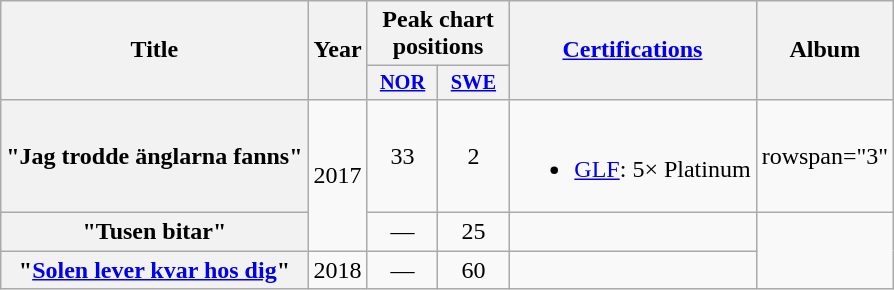<table class="wikitable plainrowheaders" style="text-align:center;">
<tr>
<th scope="col" rowspan="2">Title</th>
<th scope="col" rowspan="2">Year</th>
<th scope="col" colspan="2">Peak chart positions</th>
<th scope="col" rowspan="2"><a href='#'>Certifications</a></th>
<th scope="col" rowspan="2">Album</th>
</tr>
<tr>
<th scope="col" style="width:3em;font-size:85%;"><a href='#'>NOR</a><br></th>
<th scope="col" style="width:3em;font-size:85%;"><a href='#'>SWE</a><br></th>
</tr>
<tr>
<th scope="row">"Jag trodde änglarna fanns"</th>
<td rowspan="2">2017</td>
<td>33</td>
<td>2</td>
<td><br><ul><li><a href='#'>GLF</a>: 5× Platinum</li></ul></td>
<td>rowspan="3" </td>
</tr>
<tr>
<th scope="row">"Tusen bitar"</th>
<td>—</td>
<td>25</td>
<td></td>
</tr>
<tr>
<th scope="row">"<a href='#'>Solen lever kvar hos dig</a>"</th>
<td>2018</td>
<td>—</td>
<td>60<br></td>
<td></td>
</tr>
</table>
